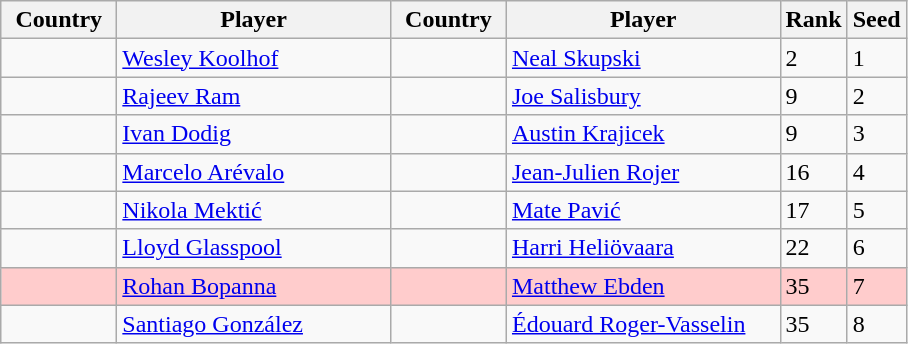<table class="sortable wikitable">
<tr>
<th width="70">Country</th>
<th width="175">Player</th>
<th width="70">Country</th>
<th width="175">Player</th>
<th>Rank</th>
<th>Seed</th>
</tr>
<tr>
<td></td>
<td><a href='#'>Wesley Koolhof</a></td>
<td></td>
<td><a href='#'>Neal Skupski</a></td>
<td>2</td>
<td>1</td>
</tr>
<tr>
<td></td>
<td><a href='#'>Rajeev Ram</a></td>
<td></td>
<td><a href='#'>Joe Salisbury</a></td>
<td>9</td>
<td>2</td>
</tr>
<tr>
<td></td>
<td><a href='#'>Ivan Dodig</a></td>
<td></td>
<td><a href='#'>Austin Krajicek</a></td>
<td>9</td>
<td>3</td>
</tr>
<tr>
<td></td>
<td><a href='#'>Marcelo Arévalo</a></td>
<td></td>
<td><a href='#'>Jean-Julien Rojer</a></td>
<td>16</td>
<td>4</td>
</tr>
<tr>
<td></td>
<td><a href='#'>Nikola Mektić</a></td>
<td></td>
<td><a href='#'>Mate Pavić</a></td>
<td>17</td>
<td>5</td>
</tr>
<tr>
<td></td>
<td><a href='#'>Lloyd Glasspool</a></td>
<td></td>
<td><a href='#'>Harri Heliövaara</a></td>
<td>22</td>
<td>6</td>
</tr>
<tr bgcolor=#fcc>
<td></td>
<td><a href='#'>Rohan Bopanna</a></td>
<td></td>
<td><a href='#'>Matthew Ebden</a></td>
<td>35</td>
<td>7</td>
</tr>
<tr>
<td></td>
<td><a href='#'>Santiago González</a></td>
<td></td>
<td><a href='#'>Édouard Roger-Vasselin</a></td>
<td>35</td>
<td>8</td>
</tr>
</table>
